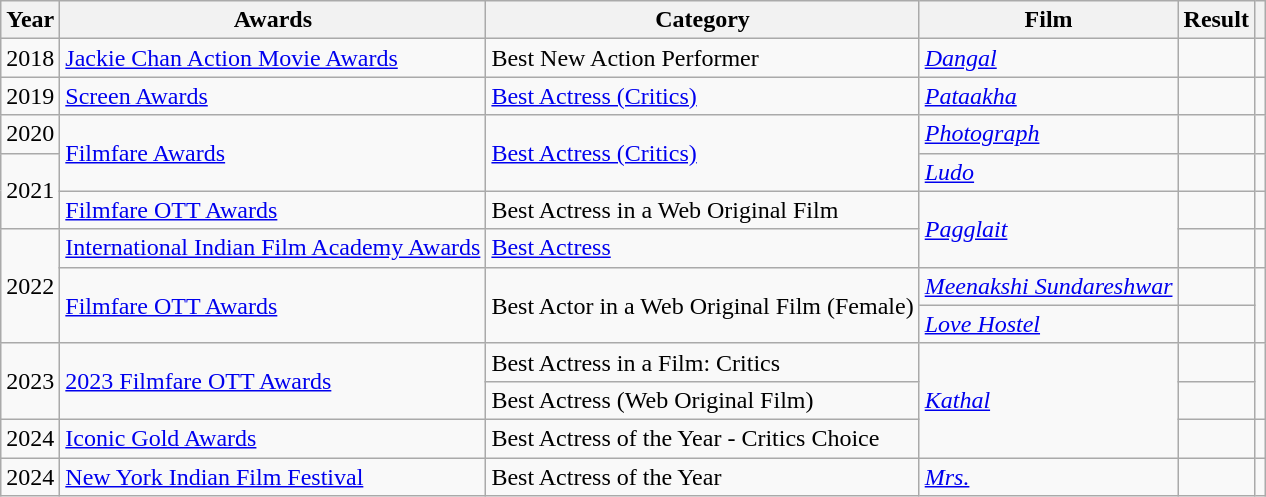<table class="wikitable sortable">
<tr>
<th>Year</th>
<th>Awards</th>
<th>Category</th>
<th>Film</th>
<th>Result</th>
<th></th>
</tr>
<tr>
<td>2018</td>
<td><a href='#'>Jackie Chan Action Movie Awards</a></td>
<td>Best New Action Performer</td>
<td><em><a href='#'>Dangal</a></em></td>
<td></td>
<td></td>
</tr>
<tr>
<td>2019</td>
<td><a href='#'>Screen Awards</a></td>
<td><a href='#'>Best Actress (Critics)</a></td>
<td><em><a href='#'>Pataakha</a></em></td>
<td></td>
<td></td>
</tr>
<tr>
<td>2020</td>
<td rowspan="2"><a href='#'>Filmfare Awards</a></td>
<td rowspan="2"><a href='#'>Best Actress (Critics)</a></td>
<td><em><a href='#'>Photograph</a></em></td>
<td></td>
<td></td>
</tr>
<tr>
<td rowspan='2'>2021</td>
<td><em><a href='#'>Ludo</a></em></td>
<td></td>
<td></td>
</tr>
<tr>
<td><a href='#'>Filmfare OTT Awards</a></td>
<td>Best Actress in a Web Original Film</td>
<td rowspan="2"><em><a href='#'>Pagglait</a></em></td>
<td></td>
<td></td>
</tr>
<tr>
<td rowspan="3">2022</td>
<td><a href='#'>International Indian Film Academy Awards</a></td>
<td><a href='#'>Best Actress</a></td>
<td></td>
<td></td>
</tr>
<tr>
<td rowspan="2"><a href='#'>Filmfare OTT Awards</a></td>
<td rowspan="2">Best Actor in a Web Original Film (Female)</td>
<td><em><a href='#'>Meenakshi Sundareshwar</a></em></td>
<td></td>
<td rowspan="2"></td>
</tr>
<tr>
<td><em><a href='#'>Love Hostel</a></em></td>
<td></td>
</tr>
<tr>
<td rowspan="2">2023</td>
<td rowspan="2"><a href='#'>2023 Filmfare OTT Awards</a></td>
<td>Best Actress in a Film: Critics</td>
<td rowspan="3"><em><a href='#'>Kathal</a></em></td>
<td></td>
<td rowspan="2"></td>
</tr>
<tr>
<td>Best Actress (Web Original Film)</td>
<td></td>
</tr>
<tr>
<td>2024</td>
<td><a href='#'>Iconic Gold Awards</a></td>
<td>Best Actress of the Year - Critics Choice</td>
<td></td>
<td></td>
</tr>
<tr>
<td>2024</td>
<td><a href='#'>New York Indian Film Festival</a></td>
<td>Best Actress of the Year</td>
<td><em><a href='#'>Mrs.</a></em></td>
<td></td>
<td></td>
</tr>
</table>
